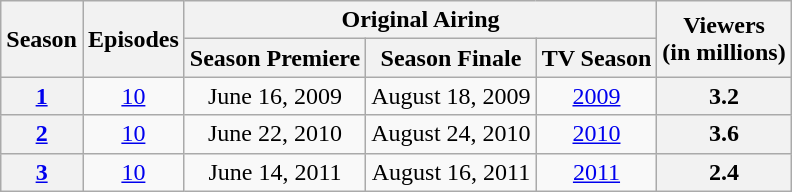<table style="text-align:center;" class="wikitable">
<tr>
<th rowspan="2">Season</th>
<th rowspan="2">Episodes</th>
<th colspan="3">Original Airing</th>
<th rowspan="2">Viewers<br>(in millions)</th>
</tr>
<tr>
<th>Season Premiere</th>
<th>Season Finale</th>
<th>TV Season</th>
</tr>
<tr>
<th><strong><a href='#'>1</a></strong></th>
<td><a href='#'>10</a></td>
<td>June 16, 2009</td>
<td>August 18, 2009</td>
<td><a href='#'>2009</a></td>
<th style="text-align:center">3.2</th>
</tr>
<tr>
<th><strong><a href='#'>2</a></strong></th>
<td><a href='#'>10</a></td>
<td>June 22, 2010</td>
<td>August 24, 2010</td>
<td><a href='#'>2010</a></td>
<th style="text-align:center">3.6</th>
</tr>
<tr>
<th><strong><a href='#'>3</a></strong></th>
<td><a href='#'>10</a></td>
<td>June 14, 2011</td>
<td>August 16, 2011</td>
<td><a href='#'>2011</a></td>
<th style="text-align:center">2.4</th>
</tr>
</table>
